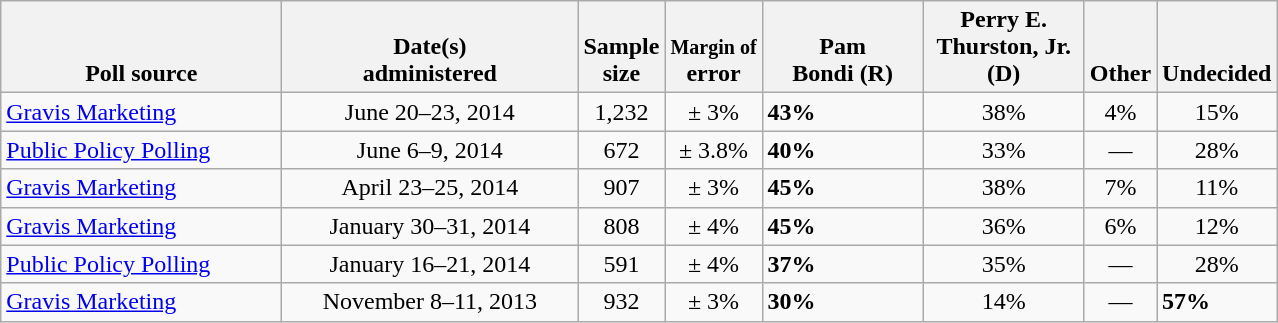<table class="wikitable">
<tr valign= bottom>
<th style="width:180px;">Poll source</th>
<th style="width:190px;">Date(s)<br>administered</th>
<th class=small>Sample<br>size</th>
<th><small>Margin of</small><br>error</th>
<th style="width:100px;">Pam<br>Bondi (R)</th>
<th style="width:100px;">Perry E.<br>Thurston, Jr. (D)</th>
<th>Other</th>
<th>Undecided</th>
</tr>
<tr>
<td><a href='#'>Gravis Marketing</a></td>
<td align=center>June 20–23, 2014</td>
<td align=center>1,232</td>
<td align=center>± 3%</td>
<td><strong>43%</strong></td>
<td align=center>38%</td>
<td align=center>4%</td>
<td align=center>15%</td>
</tr>
<tr>
<td><a href='#'>Public Policy Polling</a></td>
<td align=center>June 6–9, 2014</td>
<td align=center>672</td>
<td align=center>± 3.8%</td>
<td><strong>40%</strong></td>
<td align=center>33%</td>
<td align=center>—</td>
<td align=center>28%</td>
</tr>
<tr>
<td><a href='#'>Gravis Marketing</a></td>
<td align=center>April 23–25, 2014</td>
<td align=center>907</td>
<td align=center>± 3%</td>
<td><strong>45%</strong></td>
<td align=center>38%</td>
<td align=center>7%</td>
<td align=center>11%</td>
</tr>
<tr>
<td><a href='#'>Gravis Marketing</a></td>
<td align=center>January 30–31, 2014</td>
<td align=center>808</td>
<td align=center>± 4%</td>
<td><strong>45%</strong></td>
<td align=center>36%</td>
<td align=center>6%</td>
<td align=center>12%</td>
</tr>
<tr>
<td><a href='#'>Public Policy Polling</a></td>
<td align=center>January 16–21, 2014</td>
<td align=center>591</td>
<td align=center>± 4%</td>
<td><strong>37%</strong></td>
<td align=center>35%</td>
<td align=center>—</td>
<td align=center>28%</td>
</tr>
<tr>
<td><a href='#'>Gravis Marketing</a></td>
<td align=center>November 8–11, 2013</td>
<td align=center>932</td>
<td align=center>± 3%</td>
<td><strong>30%</strong></td>
<td align=center>14%</td>
<td align=center>—</td>
<td><strong>57%</strong></td>
</tr>
</table>
